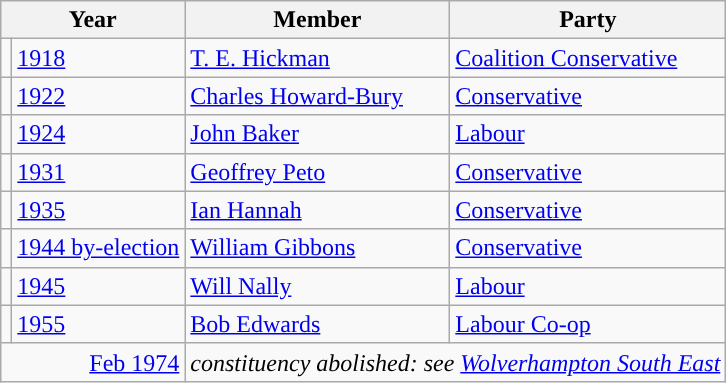<table class="wikitable">
<tr>
<th colspan="2">Year</th>
<th>Member</th>
<th>Party</th>
</tr>
<tr>
<td style="color:inherit;background-color: "></td>
<td><a href='#'>1918</a></td>
<td><a href='#'>T. E. Hickman</a></td>
<td><a href='#'>Coalition Conservative</a></td>
</tr>
<tr>
<td style="color:inherit;background-color: "></td>
<td><a href='#'>1922</a></td>
<td><a href='#'>Charles Howard-Bury</a></td>
<td><a href='#'>Conservative</a></td>
</tr>
<tr>
<td style="color:inherit;background-color: "></td>
<td><a href='#'>1924</a></td>
<td><a href='#'>John Baker</a></td>
<td><a href='#'>Labour</a></td>
</tr>
<tr>
<td style="color:inherit;background-color: "></td>
<td><a href='#'>1931</a></td>
<td><a href='#'>Geoffrey Peto</a></td>
<td><a href='#'>Conservative</a></td>
</tr>
<tr>
<td style="color:inherit;background-color: "></td>
<td><a href='#'>1935</a></td>
<td><a href='#'>Ian Hannah</a></td>
<td><a href='#'>Conservative</a></td>
</tr>
<tr>
<td style="color:inherit;background-color: "></td>
<td><a href='#'>1944 by-election</a></td>
<td><a href='#'>William Gibbons</a></td>
<td><a href='#'>Conservative</a></td>
</tr>
<tr>
<td style="color:inherit;background-color: "></td>
<td><a href='#'>1945</a></td>
<td><a href='#'>Will Nally</a></td>
<td><a href='#'>Labour</a></td>
</tr>
<tr>
<td style="color:inherit;background-color: "></td>
<td><a href='#'>1955</a></td>
<td><a href='#'>Bob Edwards</a></td>
<td><a href='#'>Labour Co-op</a></td>
</tr>
<tr>
<td colspan="2" align="right"><a href='#'>Feb 1974</a></td>
<td colspan="2"><em>constituency abolished: see <a href='#'>Wolverhampton South East</a></em></td>
</tr>
</table>
